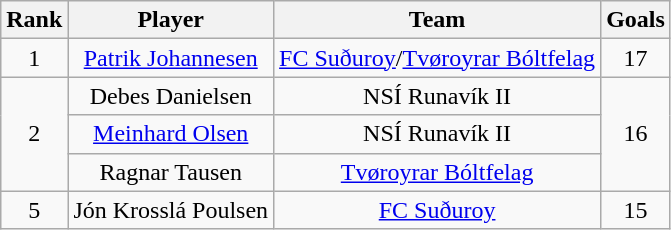<table class="wikitable" style="text-align:center;">
<tr>
<th>Rank</th>
<th>Player</th>
<th>Team</th>
<th>Goals</th>
</tr>
<tr>
<td>1</td>
<td> <a href='#'>Patrik Johannesen</a></td>
<td><a href='#'>FC Suðuroy</a>/<a href='#'>Tvøroyrar Bóltfelag</a></td>
<td>17</td>
</tr>
<tr>
<td align=center rowspan=3>2</td>
<td> Debes Danielsen</td>
<td>NSÍ Runavík II</td>
<td align=center rowspan=3>16</td>
</tr>
<tr>
<td> <a href='#'>Meinhard Olsen</a></td>
<td>NSÍ Runavík II</td>
</tr>
<tr>
<td> Ragnar Tausen</td>
<td><a href='#'>Tvøroyrar Bóltfelag</a></td>
</tr>
<tr>
<td>5</td>
<td> Jón Krosslá Poulsen</td>
<td><a href='#'>FC Suðuroy</a></td>
<td>15</td>
</tr>
</table>
